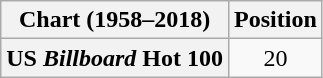<table class="wikitable plainrowheaders" style="text-align:center">
<tr>
<th>Chart (1958–2018)</th>
<th>Position</th>
</tr>
<tr>
<th scope="row">US <em>Billboard</em> Hot 100</th>
<td>20</td>
</tr>
</table>
